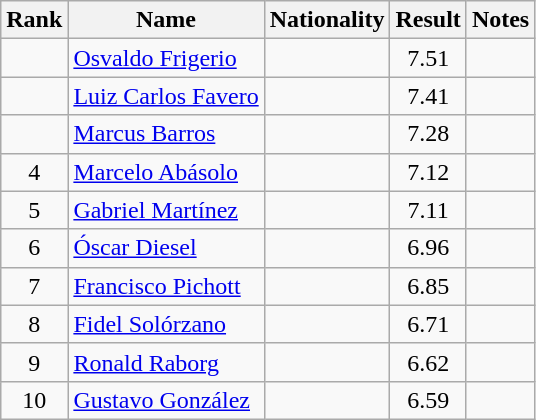<table class="wikitable sortable" style="text-align:center">
<tr>
<th>Rank</th>
<th>Name</th>
<th>Nationality</th>
<th>Result</th>
<th>Notes</th>
</tr>
<tr>
<td></td>
<td align=left><a href='#'>Osvaldo Frigerio</a></td>
<td align=left></td>
<td>7.51</td>
<td></td>
</tr>
<tr>
<td></td>
<td align=left><a href='#'>Luiz Carlos Favero</a></td>
<td align=left></td>
<td>7.41</td>
<td></td>
</tr>
<tr>
<td></td>
<td align=left><a href='#'>Marcus Barros</a></td>
<td align=left></td>
<td>7.28</td>
<td></td>
</tr>
<tr>
<td>4</td>
<td align=left><a href='#'>Marcelo Abásolo</a></td>
<td align=left></td>
<td>7.12</td>
<td></td>
</tr>
<tr>
<td>5</td>
<td align=left><a href='#'>Gabriel Martínez</a></td>
<td align=left></td>
<td>7.11</td>
<td></td>
</tr>
<tr>
<td>6</td>
<td align=left><a href='#'>Óscar Diesel</a></td>
<td align=left></td>
<td>6.96</td>
<td></td>
</tr>
<tr>
<td>7</td>
<td align=left><a href='#'>Francisco Pichott</a></td>
<td align=left></td>
<td>6.85</td>
<td></td>
</tr>
<tr>
<td>8</td>
<td align=left><a href='#'>Fidel Solórzano</a></td>
<td align=left></td>
<td>6.71</td>
<td></td>
</tr>
<tr>
<td>9</td>
<td align=left><a href='#'>Ronald Raborg</a></td>
<td align=left></td>
<td>6.62</td>
<td></td>
</tr>
<tr>
<td>10</td>
<td align=left><a href='#'>Gustavo González</a></td>
<td align=left></td>
<td>6.59</td>
<td></td>
</tr>
</table>
